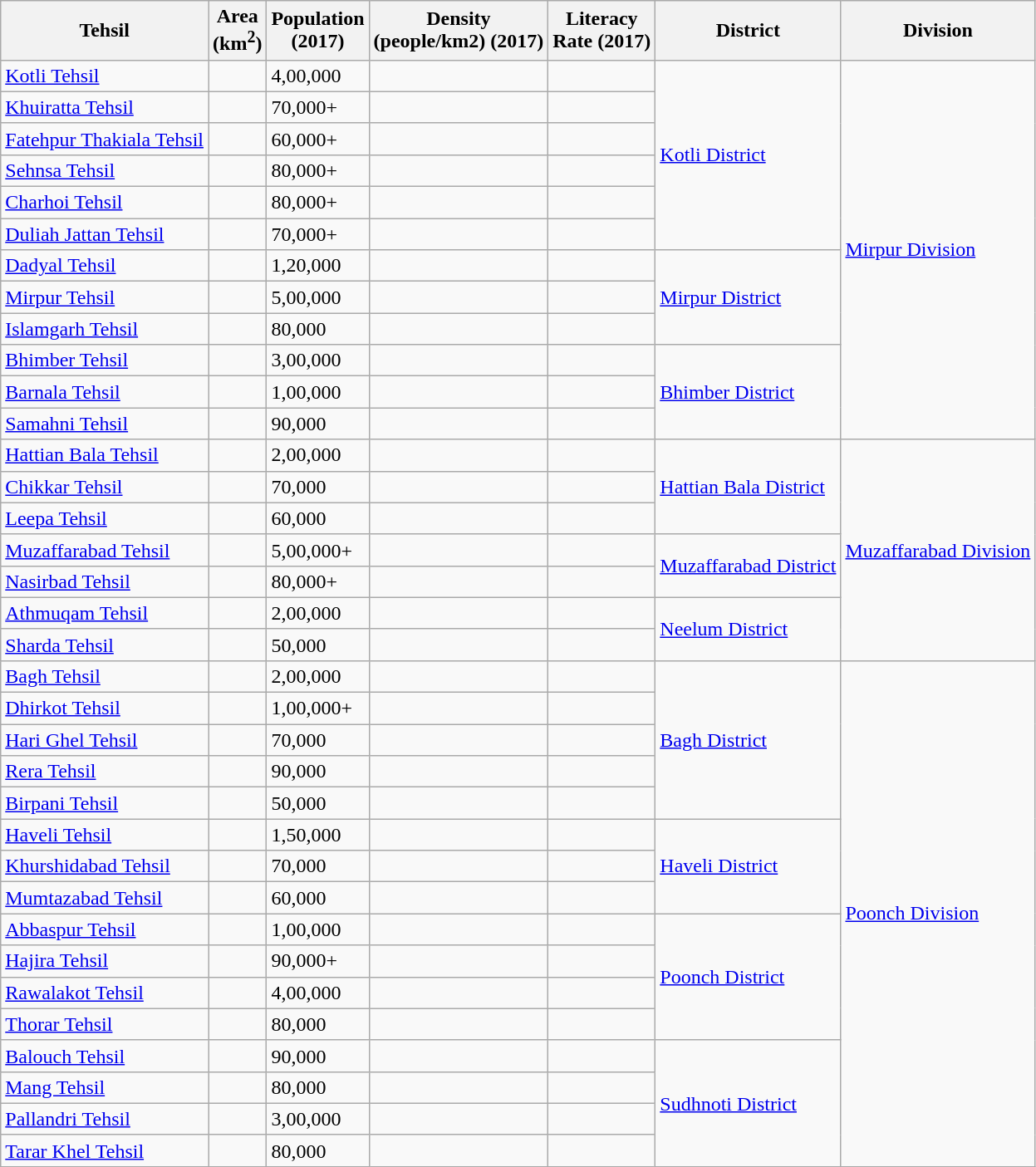<table class="wikitable sortable static-row-numbers static-row-header-hash" style="text-align:left">
<tr>
<th>Tehsil</th>
<th>Area<br>(km<sup>2</sup>)</th>
<th>Population<br>(2017)</th>
<th>Density<br>(people/km2) (2017)</th>
<th>Literacy<br>Rate (2017)</th>
<th>District</th>
<th>Division</th>
</tr>
<tr>
<td><a href='#'>Kotli Tehsil</a></td>
<td></td>
<td>4,00,000</td>
<td></td>
<td></td>
<td rowspan="6"><a href='#'>Kotli District</a></td>
<td rowspan="12"><a href='#'>Mirpur Division</a></td>
</tr>
<tr>
<td><a href='#'>Khuiratta Tehsil</a></td>
<td></td>
<td>70,000+</td>
<td></td>
<td></td>
</tr>
<tr>
<td><a href='#'>Fatehpur Thakiala Tehsil</a></td>
<td></td>
<td>60,000+</td>
<td></td>
<td></td>
</tr>
<tr>
<td><a href='#'>Sehnsa Tehsil</a></td>
<td></td>
<td>80,000+</td>
<td></td>
<td></td>
</tr>
<tr>
<td><a href='#'>Charhoi Tehsil</a></td>
<td></td>
<td>80,000+</td>
<td></td>
<td></td>
</tr>
<tr>
<td><a href='#'>Duliah Jattan Tehsil</a></td>
<td></td>
<td>70,000+</td>
<td></td>
<td></td>
</tr>
<tr>
<td><a href='#'>Dadyal Tehsil</a></td>
<td></td>
<td>1,20,000</td>
<td></td>
<td></td>
<td rowspan="3"><a href='#'>Mirpur District</a></td>
</tr>
<tr>
<td><a href='#'>Mirpur Tehsil</a></td>
<td></td>
<td>5,00,000</td>
<td></td>
<td></td>
</tr>
<tr>
<td><a href='#'>Islamgarh Tehsil</a></td>
<td></td>
<td>80,000</td>
<td></td>
<td></td>
</tr>
<tr>
<td><a href='#'>Bhimber Tehsil</a></td>
<td></td>
<td>3,00,000</td>
<td></td>
<td></td>
<td rowspan="3"><a href='#'>Bhimber District</a></td>
</tr>
<tr>
<td><a href='#'>Barnala Tehsil</a></td>
<td></td>
<td>1,00,000</td>
<td></td>
<td></td>
</tr>
<tr>
<td><a href='#'>Samahni Tehsil</a></td>
<td></td>
<td>90,000</td>
<td></td>
<td></td>
</tr>
<tr>
<td><a href='#'>Hattian Bala Tehsil</a></td>
<td></td>
<td>2,00,000</td>
<td></td>
<td></td>
<td rowspan="3"><a href='#'>Hattian Bala District</a></td>
<td rowspan="7"><a href='#'>Muzaffarabad Division</a></td>
</tr>
<tr>
<td><a href='#'>Chikkar Tehsil</a></td>
<td></td>
<td>70,000</td>
<td></td>
<td></td>
</tr>
<tr>
<td><a href='#'>Leepa Tehsil</a></td>
<td></td>
<td>60,000</td>
<td></td>
<td></td>
</tr>
<tr>
<td><a href='#'>Muzaffarabad Tehsil</a></td>
<td></td>
<td>5,00,000+</td>
<td></td>
<td></td>
<td rowspan="2"><a href='#'>Muzaffarabad District</a></td>
</tr>
<tr>
<td><a href='#'>Nasirbad Tehsil</a></td>
<td></td>
<td>80,000+</td>
<td></td>
<td></td>
</tr>
<tr>
<td><a href='#'>Athmuqam Tehsil</a></td>
<td></td>
<td>2,00,000</td>
<td></td>
<td></td>
<td rowspan="2"><a href='#'>Neelum District</a></td>
</tr>
<tr>
<td><a href='#'>Sharda Tehsil</a></td>
<td></td>
<td>50,000</td>
<td></td>
<td></td>
</tr>
<tr>
<td><a href='#'>Bagh Tehsil</a></td>
<td></td>
<td>2,00,000</td>
<td></td>
<td></td>
<td rowspan="5"><a href='#'>Bagh District</a></td>
<td rowspan="16"><a href='#'>Poonch Division</a></td>
</tr>
<tr>
<td><a href='#'>Dhirkot Tehsil</a></td>
<td></td>
<td>1,00,000+</td>
<td></td>
<td></td>
</tr>
<tr>
<td><a href='#'>Hari Ghel Tehsil</a></td>
<td></td>
<td>70,000</td>
<td></td>
<td></td>
</tr>
<tr>
<td><a href='#'>Rera Tehsil</a></td>
<td></td>
<td>90,000</td>
<td></td>
<td></td>
</tr>
<tr>
<td><a href='#'>Birpani Tehsil</a></td>
<td></td>
<td>50,000</td>
<td></td>
<td></td>
</tr>
<tr>
<td><a href='#'>Haveli Tehsil</a></td>
<td></td>
<td>1,50,000</td>
<td></td>
<td></td>
<td rowspan="3"><a href='#'>Haveli District</a></td>
</tr>
<tr>
<td><a href='#'>Khurshidabad Tehsil</a></td>
<td></td>
<td>70,000</td>
<td></td>
<td></td>
</tr>
<tr>
<td><a href='#'>Mumtazabad Tehsil</a></td>
<td></td>
<td>60,000</td>
<td></td>
<td></td>
</tr>
<tr>
<td><a href='#'>Abbaspur Tehsil</a></td>
<td></td>
<td>1,00,000</td>
<td></td>
<td></td>
<td rowspan="4"><a href='#'>Poonch District</a></td>
</tr>
<tr>
<td><a href='#'>Hajira Tehsil</a></td>
<td></td>
<td>90,000+</td>
<td></td>
<td></td>
</tr>
<tr>
<td><a href='#'>Rawalakot Tehsil</a></td>
<td></td>
<td>4,00,000</td>
<td></td>
<td></td>
</tr>
<tr>
<td><a href='#'>Thorar Tehsil</a></td>
<td></td>
<td>80,000</td>
<td></td>
<td></td>
</tr>
<tr>
<td><a href='#'>Balouch Tehsil</a></td>
<td></td>
<td>90,000</td>
<td></td>
<td></td>
<td rowspan="4"><a href='#'>Sudhnoti District</a></td>
</tr>
<tr>
<td><a href='#'>Mang Tehsil</a></td>
<td></td>
<td>80,000</td>
<td></td>
<td></td>
</tr>
<tr>
<td><a href='#'>Pallandri Tehsil</a></td>
<td></td>
<td>3,00,000</td>
<td></td>
<td></td>
</tr>
<tr>
<td><a href='#'>Tarar Khel Tehsil</a></td>
<td></td>
<td>80,000</td>
<td></td>
<td></td>
</tr>
</table>
